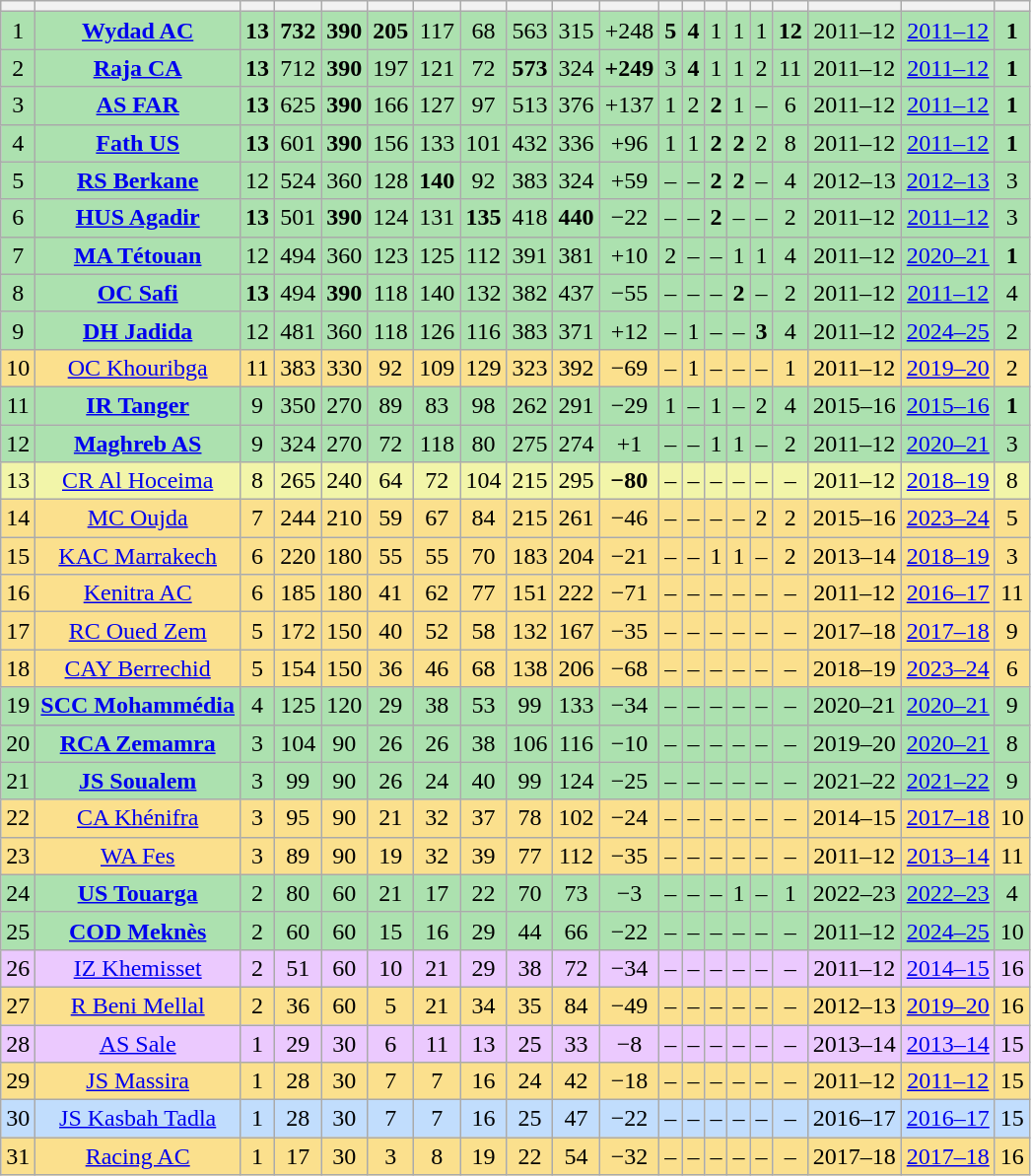<table class="wikitable sortable mw-collapsible" style="text-align:center">
<tr>
<th></th>
<th></th>
<th></th>
<th></th>
<th></th>
<th></th>
<th></th>
<th></th>
<th></th>
<th></th>
<th></th>
<th></th>
<th></th>
<th></th>
<th></th>
<th></th>
<th></th>
<th></th>
<th></th>
<th></th>
</tr>
<tr style="text-align:center; background:#ace1af;">
<td>1</td>
<td><strong><a href='#'>Wydad AC</a></strong></td>
<td><strong>13</strong></td>
<td><strong>732</strong></td>
<td><strong>390</strong></td>
<td><strong>205</strong></td>
<td>117</td>
<td>68</td>
<td>563</td>
<td>315</td>
<td>+248</td>
<td><strong>5</strong></td>
<td><strong>4</strong></td>
<td>1</td>
<td>1</td>
<td>1</td>
<td><strong>12</strong></td>
<td>2011–12</td>
<td><a href='#'>2011–12</a></td>
<td><strong>1</strong></td>
</tr>
<tr style="text-align:center; background:#ace1af;">
<td>2</td>
<td><strong><a href='#'>Raja CA</a></strong></td>
<td><strong>13</strong></td>
<td>712</td>
<td><strong>390</strong></td>
<td>197</td>
<td>121</td>
<td>72</td>
<td><strong>573</strong></td>
<td>324</td>
<td><strong>+249</strong></td>
<td>3</td>
<td><strong>4</strong></td>
<td>1</td>
<td>1</td>
<td>2</td>
<td>11</td>
<td>2011–12</td>
<td><a href='#'>2011–12</a></td>
<td><strong>1</strong></td>
</tr>
<tr style="text-align:center; background:#ace1af;">
<td>3</td>
<td><strong><a href='#'>AS FAR</a></strong></td>
<td><strong>13</strong></td>
<td>625</td>
<td><strong>390</strong></td>
<td>166</td>
<td>127</td>
<td>97</td>
<td>513</td>
<td>376</td>
<td>+137</td>
<td>1</td>
<td>2</td>
<td><strong>2</strong></td>
<td>1</td>
<td>–</td>
<td>6</td>
<td>2011–12</td>
<td><a href='#'>2011–12</a></td>
<td><strong>1</strong></td>
</tr>
<tr style="text-align:center; background:#ace1af;">
<td>4</td>
<td><strong><a href='#'>Fath US</a></strong></td>
<td><strong>13</strong></td>
<td>601</td>
<td><strong>390</strong></td>
<td>156</td>
<td>133</td>
<td>101</td>
<td>432</td>
<td>336</td>
<td>+96</td>
<td>1</td>
<td>1</td>
<td><strong>2</strong></td>
<td><strong>2</strong></td>
<td>2</td>
<td>8</td>
<td>2011–12</td>
<td><a href='#'>2011–12</a></td>
<td><strong>1</strong></td>
</tr>
<tr style="text-align:center; background:#ace1af;">
<td>5</td>
<td><strong><a href='#'>RS Berkane</a></strong></td>
<td>12</td>
<td>524</td>
<td>360</td>
<td>128</td>
<td><strong>140</strong></td>
<td>92</td>
<td>383</td>
<td>324</td>
<td>+59</td>
<td>–</td>
<td>–</td>
<td><strong>2</strong></td>
<td><strong>2</strong></td>
<td>–</td>
<td>4</td>
<td>2012–13</td>
<td><a href='#'>2012–13</a></td>
<td>3</td>
</tr>
<tr style="text-align:center; background:#ace1af;">
<td>6</td>
<td><strong><a href='#'>HUS Agadir</a></strong></td>
<td><strong>13</strong></td>
<td>501</td>
<td><strong>390</strong></td>
<td>124</td>
<td>131</td>
<td><strong>135</strong></td>
<td>418</td>
<td><strong>440</strong></td>
<td>−22</td>
<td>–</td>
<td>–</td>
<td><strong>2</strong></td>
<td>–</td>
<td>–</td>
<td>2</td>
<td>2011–12</td>
<td><a href='#'>2011–12</a></td>
<td>3</td>
</tr>
<tr style="text-align:center; background:#ace1af;">
<td>7</td>
<td><strong><a href='#'>MA Tétouan</a></strong></td>
<td>12</td>
<td>494</td>
<td>360</td>
<td>123</td>
<td>125</td>
<td>112</td>
<td>391</td>
<td>381</td>
<td>+10</td>
<td>2</td>
<td>–</td>
<td>–</td>
<td>1</td>
<td>1</td>
<td>4</td>
<td>2011–12</td>
<td><a href='#'>2020–21</a></td>
<td><strong>1</strong></td>
</tr>
<tr style="text-align:center; background:#ace1af;">
<td>8</td>
<td><strong><a href='#'>OC Safi</a></strong></td>
<td><strong>13</strong></td>
<td>494</td>
<td><strong>390</strong></td>
<td>118</td>
<td>140</td>
<td>132</td>
<td>382</td>
<td>437</td>
<td>−55</td>
<td>–</td>
<td>–</td>
<td>–</td>
<td><strong>2</strong></td>
<td>–</td>
<td>2</td>
<td>2011–12</td>
<td><a href='#'>2011–12</a></td>
<td>4</td>
</tr>
<tr style="text-align:center; background:#ace1af;">
<td>9</td>
<td><strong><a href='#'>DH Jadida</a></strong></td>
<td>12</td>
<td>481</td>
<td>360</td>
<td>118</td>
<td>126</td>
<td>116</td>
<td>383</td>
<td>371</td>
<td>+12</td>
<td>–</td>
<td>1</td>
<td>–</td>
<td>–</td>
<td><strong>3</strong></td>
<td>4</td>
<td>2011–12</td>
<td><a href='#'>2024–25</a></td>
<td>2</td>
</tr>
<tr style="text-align:center; background:#fbe08d;">
<td>10</td>
<td><a href='#'>OC Khouribga</a></td>
<td>11</td>
<td>383</td>
<td>330</td>
<td>92</td>
<td>109</td>
<td>129</td>
<td>323</td>
<td>392</td>
<td>−69</td>
<td>–</td>
<td>1</td>
<td>–</td>
<td>–</td>
<td>–</td>
<td>1</td>
<td>2011–12</td>
<td><a href='#'>2019–20</a></td>
<td>2</td>
</tr>
<tr style="text-align:center; background:#ace1af;">
<td>11</td>
<td><strong><a href='#'>IR Tanger</a></strong></td>
<td>9</td>
<td>350</td>
<td>270</td>
<td>89</td>
<td>83</td>
<td>98</td>
<td>262</td>
<td>291</td>
<td>−29</td>
<td>1</td>
<td>–</td>
<td>1</td>
<td>–</td>
<td>2</td>
<td>4</td>
<td>2015–16</td>
<td><a href='#'>2015–16</a></td>
<td><strong>1</strong></td>
</tr>
<tr style="text-align:center; background:#ace1af;">
<td>12</td>
<td><strong><a href='#'>Maghreb AS</a></strong></td>
<td>9</td>
<td>324</td>
<td>270</td>
<td>72</td>
<td>118</td>
<td>80</td>
<td>275</td>
<td>274</td>
<td>+1</td>
<td>–</td>
<td>–</td>
<td>1</td>
<td>1</td>
<td>–</td>
<td>2</td>
<td>2011–12</td>
<td><a href='#'>2020–21</a></td>
<td>3</td>
</tr>
<tr style="text-align:center; background:#f2f5a9;">
<td>13</td>
<td><a href='#'>CR Al Hoceima</a></td>
<td>8</td>
<td>265</td>
<td>240</td>
<td>64</td>
<td>72</td>
<td>104</td>
<td>215</td>
<td>295</td>
<td><strong>−80</strong></td>
<td>–</td>
<td>–</td>
<td>–</td>
<td>–</td>
<td>–</td>
<td>–</td>
<td>2011–12</td>
<td><a href='#'>2018–19</a></td>
<td>8</td>
</tr>
<tr style="text-align:center; background:#fbe08d;">
<td>14</td>
<td><a href='#'>MC Oujda</a></td>
<td>7</td>
<td>244</td>
<td>210</td>
<td>59</td>
<td>67</td>
<td>84</td>
<td>215</td>
<td>261</td>
<td>−46</td>
<td>–</td>
<td>–</td>
<td>–</td>
<td>–</td>
<td>2</td>
<td>2</td>
<td>2015–16</td>
<td><a href='#'>2023–24</a></td>
<td>5</td>
</tr>
<tr style="text-align:center; background:#fbe08d;">
<td>15</td>
<td><a href='#'>KAC Marrakech</a></td>
<td>6</td>
<td>220</td>
<td>180</td>
<td>55</td>
<td>55</td>
<td>70</td>
<td>183</td>
<td>204</td>
<td>−21</td>
<td>–</td>
<td>–</td>
<td>1</td>
<td>1</td>
<td>–</td>
<td>2</td>
<td>2013–14</td>
<td><a href='#'>2018–19</a></td>
<td>3</td>
</tr>
<tr style="text-align:center; background:#fbe08d;">
<td>16</td>
<td><a href='#'>Kenitra AC</a></td>
<td>6</td>
<td>185</td>
<td>180</td>
<td>41</td>
<td>62</td>
<td>77</td>
<td>151</td>
<td>222</td>
<td>−71</td>
<td>–</td>
<td>–</td>
<td>–</td>
<td>–</td>
<td>–</td>
<td>–</td>
<td>2011–12</td>
<td><a href='#'>2016–17</a></td>
<td>11</td>
</tr>
<tr style="text-align:center; background:#fbe08d;">
<td>17</td>
<td><a href='#'>RC Oued Zem</a></td>
<td>5</td>
<td>172</td>
<td>150</td>
<td>40</td>
<td>52</td>
<td>58</td>
<td>132</td>
<td>167</td>
<td>−35</td>
<td>–</td>
<td>–</td>
<td>–</td>
<td>–</td>
<td>–</td>
<td>–</td>
<td>2017–18</td>
<td><a href='#'>2017–18</a></td>
<td>9</td>
</tr>
<tr style="text-align:center; background:#fbe08d;">
<td>18</td>
<td><a href='#'>CAY Berrechid</a></td>
<td>5</td>
<td>154</td>
<td>150</td>
<td>36</td>
<td>46</td>
<td>68</td>
<td>138</td>
<td>206</td>
<td>−68</td>
<td>–</td>
<td>–</td>
<td>–</td>
<td>–</td>
<td>–</td>
<td>–</td>
<td>2018–19</td>
<td><a href='#'>2023–24</a></td>
<td>6</td>
</tr>
<tr style="text-align:center; background:#ace1af;">
<td>19</td>
<td><strong><a href='#'>SCC Mohammédia</a></strong></td>
<td>4</td>
<td>125</td>
<td>120</td>
<td>29</td>
<td>38</td>
<td>53</td>
<td>99</td>
<td>133</td>
<td>−34</td>
<td>–</td>
<td>–</td>
<td>–</td>
<td>–</td>
<td>–</td>
<td>–</td>
<td>2020–21</td>
<td><a href='#'>2020–21</a></td>
<td>9</td>
</tr>
<tr style="text-align:center; background:#ace1af;">
<td>20</td>
<td><strong><a href='#'>RCA Zemamra</a></strong></td>
<td>3</td>
<td>104</td>
<td>90</td>
<td>26</td>
<td>26</td>
<td>38</td>
<td>106</td>
<td>116</td>
<td>−10</td>
<td>–</td>
<td>–</td>
<td>–</td>
<td>–</td>
<td>–</td>
<td>–</td>
<td>2019–20</td>
<td><a href='#'>2020–21</a></td>
<td>8</td>
</tr>
<tr style="text-align:center; background:#ace1af;">
<td>21</td>
<td><strong><a href='#'>JS Soualem</a></strong></td>
<td>3</td>
<td>99</td>
<td>90</td>
<td>26</td>
<td>24</td>
<td>40</td>
<td>99</td>
<td>124</td>
<td>−25</td>
<td>–</td>
<td>–</td>
<td>–</td>
<td>–</td>
<td>–</td>
<td>–</td>
<td>2021–22</td>
<td><a href='#'>2021–22</a></td>
<td>9</td>
</tr>
<tr style="text-align:center; background:#fbe08d;">
<td>22</td>
<td><a href='#'>CA Khénifra</a></td>
<td>3</td>
<td>95</td>
<td>90</td>
<td>21</td>
<td>32</td>
<td>37</td>
<td>78</td>
<td>102</td>
<td>−24</td>
<td>–</td>
<td>–</td>
<td>–</td>
<td>–</td>
<td>–</td>
<td>–</td>
<td>2014–15</td>
<td><a href='#'>2017–18</a></td>
<td>10</td>
</tr>
<tr style="text-align:center; background:#fbe08d;">
<td>23</td>
<td><a href='#'>WA Fes</a></td>
<td>3</td>
<td>89</td>
<td>90</td>
<td>19</td>
<td>32</td>
<td>39</td>
<td>77</td>
<td>112</td>
<td>−35</td>
<td>–</td>
<td>–</td>
<td>–</td>
<td>–</td>
<td>–</td>
<td>–</td>
<td>2011–12</td>
<td><a href='#'>2013–14</a></td>
<td>11</td>
</tr>
<tr style="text-align:center; background:#ace1af;">
<td>24</td>
<td><strong><a href='#'>US Touarga</a></strong></td>
<td>2</td>
<td>80</td>
<td>60</td>
<td>21</td>
<td>17</td>
<td>22</td>
<td>70</td>
<td>73</td>
<td>−3</td>
<td>–</td>
<td>–</td>
<td>–</td>
<td>1</td>
<td>–</td>
<td>1</td>
<td>2022–23</td>
<td><a href='#'>2022–23</a></td>
<td>4</td>
</tr>
<tr style="text-align:center; background:#ace1af;">
<td>25</td>
<td><strong><a href='#'>COD Meknès</a></strong></td>
<td>2</td>
<td>60</td>
<td>60</td>
<td>15</td>
<td>16</td>
<td>29</td>
<td>44</td>
<td>66</td>
<td>−22</td>
<td>–</td>
<td>–</td>
<td>–</td>
<td>–</td>
<td>–</td>
<td>–</td>
<td>2011–12</td>
<td><a href='#'>2024–25</a></td>
<td>10</td>
</tr>
<tr style="text-align:center; background:#ebc9fe;">
<td>26</td>
<td><a href='#'>IZ Khemisset</a></td>
<td>2</td>
<td>51</td>
<td>60</td>
<td>10</td>
<td>21</td>
<td>29</td>
<td>38</td>
<td>72</td>
<td>−34</td>
<td>–</td>
<td>–</td>
<td>–</td>
<td>–</td>
<td>–</td>
<td>–</td>
<td>2011–12</td>
<td><a href='#'>2014–15</a></td>
<td>16</td>
</tr>
<tr style="text-align:center; background:#fbe08d;">
<td>27</td>
<td><a href='#'>R Beni Mellal</a></td>
<td>2</td>
<td>36</td>
<td>60</td>
<td>5</td>
<td>21</td>
<td>34</td>
<td>35</td>
<td>84</td>
<td>−49</td>
<td>–</td>
<td>–</td>
<td>–</td>
<td>–</td>
<td>–</td>
<td>–</td>
<td>2012–13</td>
<td><a href='#'>2019–20</a></td>
<td>16</td>
</tr>
<tr style="text-align:center; background:#ebc9fe;">
<td>28</td>
<td><a href='#'>AS Sale</a></td>
<td>1</td>
<td>29</td>
<td>30</td>
<td>6</td>
<td>11</td>
<td>13</td>
<td>25</td>
<td>33</td>
<td>−8</td>
<td>–</td>
<td>–</td>
<td>–</td>
<td>–</td>
<td>–</td>
<td>–</td>
<td>2013–14</td>
<td><a href='#'>2013–14</a></td>
<td>15</td>
</tr>
<tr style="text-align:center; background:#fbe08d;">
<td>29</td>
<td><a href='#'>JS Massira</a></td>
<td>1</td>
<td>28</td>
<td>30</td>
<td>7</td>
<td>7</td>
<td>16</td>
<td>24</td>
<td>42</td>
<td>−18</td>
<td>–</td>
<td>–</td>
<td>–</td>
<td>–</td>
<td>–</td>
<td>–</td>
<td>2011–12</td>
<td><a href='#'>2011–12</a></td>
<td>15</td>
</tr>
<tr style="text-align:center; background:#c1ddfd;">
<td>30</td>
<td><a href='#'>JS Kasbah Tadla</a></td>
<td>1</td>
<td>28</td>
<td>30</td>
<td>7</td>
<td>7</td>
<td>16</td>
<td>25</td>
<td>47</td>
<td>−22</td>
<td>–</td>
<td>–</td>
<td>–</td>
<td>–</td>
<td>–</td>
<td>–</td>
<td>2016–17</td>
<td><a href='#'>2016–17</a></td>
<td>15</td>
</tr>
<tr style="text-align:center; background:#fbe08d;">
<td>31</td>
<td><a href='#'>Racing AC</a></td>
<td>1</td>
<td>17</td>
<td>30</td>
<td>3</td>
<td>8</td>
<td>19</td>
<td>22</td>
<td>54</td>
<td>−32</td>
<td>–</td>
<td>–</td>
<td>–</td>
<td>–</td>
<td>–</td>
<td>–</td>
<td>2017–18</td>
<td><a href='#'>2017–18</a></td>
<td>16</td>
</tr>
</table>
